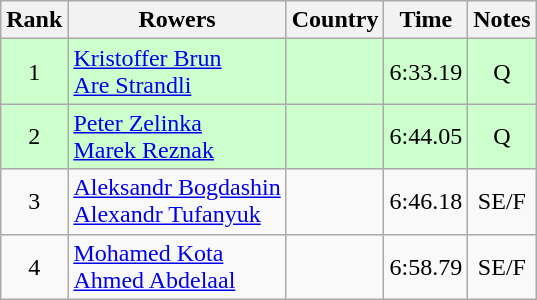<table class="wikitable" style="text-align:center">
<tr>
<th>Rank</th>
<th>Rowers</th>
<th>Country</th>
<th>Time</th>
<th>Notes</th>
</tr>
<tr bgcolor=ccffcc>
<td>1</td>
<td align="left"><a href='#'>Kristoffer Brun</a><br><a href='#'>Are Strandli</a></td>
<td align="left"></td>
<td>6:33.19</td>
<td>Q</td>
</tr>
<tr bgcolor=ccffcc>
<td>2</td>
<td align="left"><a href='#'>Peter Zelinka</a><br><a href='#'>Marek Reznak</a></td>
<td align="left"></td>
<td>6:44.05</td>
<td>Q</td>
</tr>
<tr>
<td>3</td>
<td align="left"><a href='#'>Aleksandr Bogdashin</a><br><a href='#'>Alexandr Tufanyuk</a></td>
<td align="left"></td>
<td>6:46.18</td>
<td>SE/F</td>
</tr>
<tr>
<td>4</td>
<td align="left"><a href='#'>Mohamed Kota</a><br><a href='#'>Ahmed Abdelaal</a></td>
<td align="left"></td>
<td>6:58.79</td>
<td>SE/F</td>
</tr>
</table>
